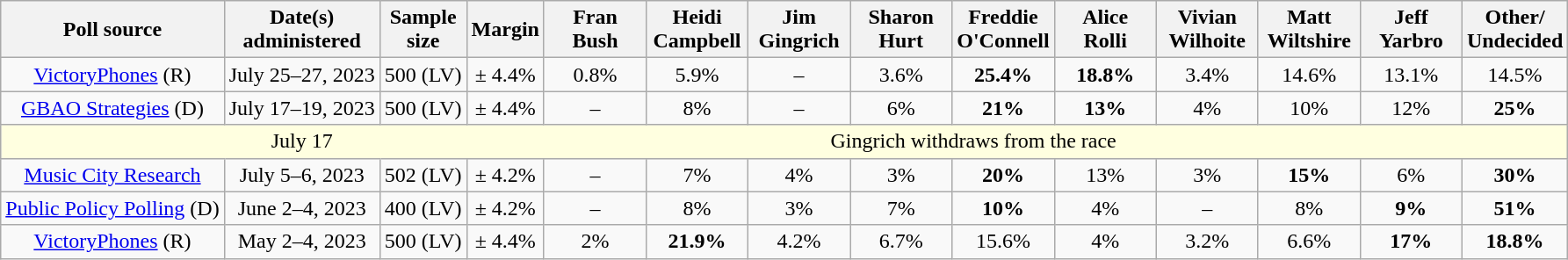<table class="wikitable" style="text-align:center;">
<tr>
<th>Poll source</th>
<th>Date(s)<br>administered</th>
<th>Sample<br>size</th>
<th>Margin<br></th>
<th style="width:70px;">Fran<br>Bush</th>
<th style="width:70px;">Heidi<br>Campbell</th>
<th style="width:70px;">Jim<br>Gingrich</th>
<th style="width:70px;">Sharon<br>Hurt</th>
<th style="width:70px;">Freddie<br>O'Connell</th>
<th style="width:70px;">Alice<br>Rolli</th>
<th style="width:70px;">Vivian<br>Wilhoite</th>
<th style="width:70px;">Matt<br>Wiltshire</th>
<th style="width:70px;">Jeff<br>Yarbro</th>
<th style="width:70px;">Other/<br>Undecided</th>
</tr>
<tr>
<td><a href='#'>VictoryPhones</a> (R)</td>
<td>July 25–27, 2023</td>
<td>500 (LV)</td>
<td>± 4.4%</td>
<td>0.8%</td>
<td>5.9%</td>
<td>–</td>
<td>3.6%</td>
<td><strong>25.4%</strong></td>
<td><strong>18.8%</strong></td>
<td>3.4%</td>
<td>14.6%</td>
<td>13.1%</td>
<td>14.5%</td>
</tr>
<tr>
<td><a href='#'>GBAO Strategies</a> (D)</td>
<td>July 17–19, 2023</td>
<td>500 (LV)</td>
<td>± 4.4%</td>
<td>–</td>
<td>8%</td>
<td>–</td>
<td>6%</td>
<td><strong>21%</strong></td>
<td><strong>13%</strong></td>
<td>4%</td>
<td>10%</td>
<td>12%</td>
<td><strong>25%</strong></td>
</tr>
<tr style="background:lightyellow;">
<td style="border-right-style:hidden;"></td>
<td style="border-right-style:hidden;">July 17</td>
<td colspan="12">Gingrich withdraws from the race</td>
</tr>
<tr>
<td><a href='#'>Music City Research</a></td>
<td>July 5–6, 2023</td>
<td>502 (LV)</td>
<td>± 4.2%</td>
<td>–</td>
<td>7%</td>
<td>4%</td>
<td>3%</td>
<td><strong>20%</strong></td>
<td>13%</td>
<td>3%</td>
<td><strong>15%</strong></td>
<td>6%</td>
<td><strong>30%</strong></td>
</tr>
<tr>
<td><a href='#'>Public Policy Polling</a> (D)</td>
<td>June 2–4, 2023</td>
<td>400 (LV)</td>
<td>± 4.2%</td>
<td>–</td>
<td>8%</td>
<td>3%</td>
<td>7%</td>
<td><strong>10%</strong></td>
<td>4%</td>
<td>–</td>
<td>8%</td>
<td><strong>9%</strong></td>
<td><strong>51%</strong></td>
</tr>
<tr>
<td><a href='#'>VictoryPhones</a> (R)</td>
<td>May 2–4, 2023</td>
<td>500 (LV)</td>
<td>± 4.4%</td>
<td>2%</td>
<td><strong>21.9%</strong></td>
<td>4.2%</td>
<td>6.7%</td>
<td>15.6%</td>
<td>4%</td>
<td>3.2%</td>
<td>6.6%</td>
<td><strong>17%</strong></td>
<td><strong>18.8%</strong></td>
</tr>
</table>
